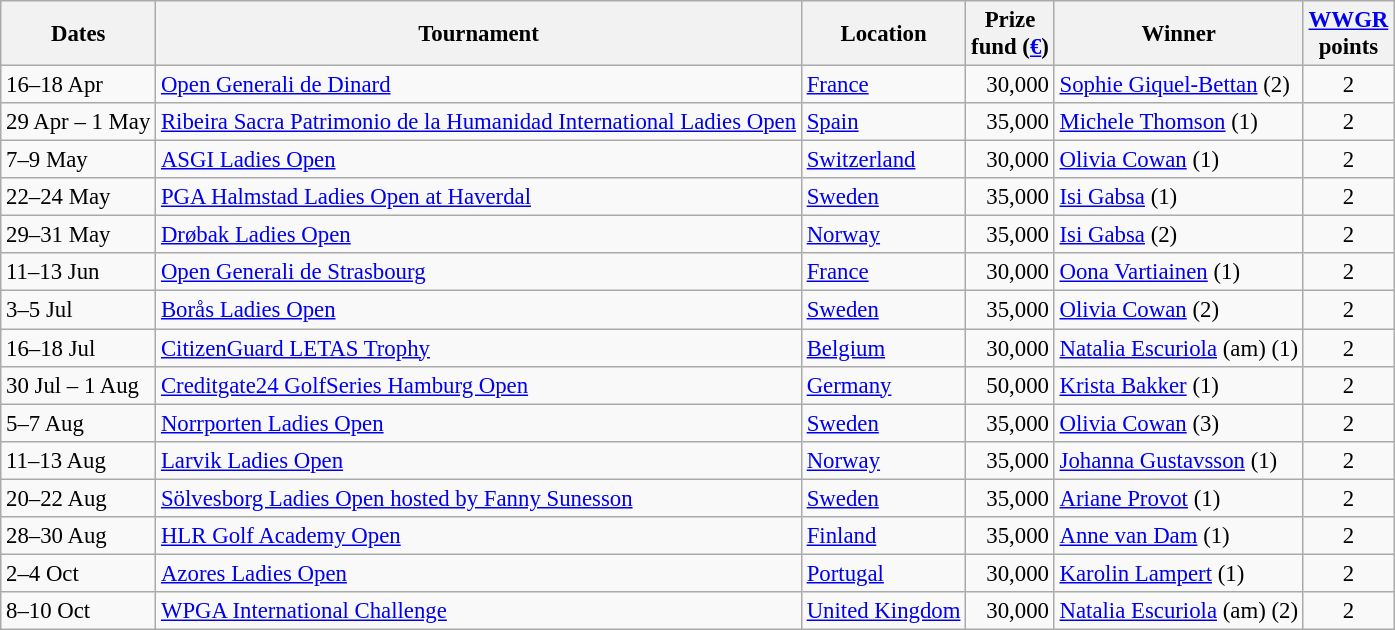<table class="wikitable sortable" style="font-size:95%;">
<tr>
<th>Dates</th>
<th>Tournament</th>
<th>Location</th>
<th>Prize<br>fund (<a href='#'>€</a>)</th>
<th>Winner</th>
<th><a href='#'>WWGR</a><br>points</th>
</tr>
<tr>
<td>16–18 Apr</td>
<td><a href='#'>Open Generali de Dinard</a></td>
<td><a href='#'>France</a></td>
<td align=right>30,000</td>
<td> <a href='#'>Sophie Giquel-Bettan</a> (2)</td>
<td align=center>2</td>
</tr>
<tr>
<td>29 Apr – 1 May</td>
<td><a href='#'>Ribeira Sacra Patrimonio de la Humanidad International Ladies Open</a></td>
<td><a href='#'>Spain</a></td>
<td align=right>35,000</td>
<td> <a href='#'>Michele Thomson</a> (1)</td>
<td align=center>2</td>
</tr>
<tr>
<td>7–9 May</td>
<td><a href='#'>ASGI Ladies Open</a></td>
<td><a href='#'>Switzerland</a></td>
<td align=right>30,000</td>
<td> <a href='#'>Olivia Cowan</a> (1)</td>
<td align=center>2</td>
</tr>
<tr>
<td>22–24 May</td>
<td><a href='#'>PGA Halmstad Ladies Open at Haverdal</a></td>
<td><a href='#'>Sweden</a></td>
<td align=right>35,000</td>
<td> <a href='#'>Isi Gabsa</a> (1)</td>
<td align=center>2</td>
</tr>
<tr>
<td>29–31 May</td>
<td><a href='#'>Drøbak Ladies Open</a></td>
<td><a href='#'>Norway</a></td>
<td align=right>35,000</td>
<td> <a href='#'>Isi Gabsa</a> (2)</td>
<td align=center>2</td>
</tr>
<tr>
<td>11–13 Jun</td>
<td><a href='#'>Open Generali de Strasbourg</a></td>
<td><a href='#'>France</a></td>
<td align=right>30,000</td>
<td> <a href='#'>Oona Vartiainen</a> (1)</td>
<td align=center>2</td>
</tr>
<tr>
<td>3–5 Jul</td>
<td><a href='#'>Borås Ladies Open</a></td>
<td><a href='#'>Sweden</a></td>
<td align=right>35,000</td>
<td> <a href='#'>Olivia Cowan</a> (2)</td>
<td align=center>2</td>
</tr>
<tr>
<td>16–18 Jul</td>
<td><a href='#'>CitizenGuard LETAS Trophy</a></td>
<td><a href='#'>Belgium</a></td>
<td align=right>30,000</td>
<td> <a href='#'>Natalia Escuriola</a> (am) (1)</td>
<td align=center>2</td>
</tr>
<tr>
<td>30 Jul – 1 Aug</td>
<td><a href='#'>Creditgate24 GolfSeries Hamburg Open</a></td>
<td><a href='#'>Germany</a></td>
<td align=right>50,000</td>
<td> <a href='#'>Krista Bakker</a> (1)</td>
<td align=center>2</td>
</tr>
<tr>
<td>5–7 Aug</td>
<td><a href='#'>Norrporten Ladies Open</a></td>
<td><a href='#'>Sweden</a></td>
<td align=right>35,000</td>
<td> <a href='#'>Olivia Cowan</a> (3)</td>
<td align=center>2</td>
</tr>
<tr>
<td>11–13 Aug</td>
<td><a href='#'>Larvik Ladies Open</a></td>
<td><a href='#'>Norway</a></td>
<td align=right>35,000</td>
<td> <a href='#'>Johanna Gustavsson</a> (1)</td>
<td align=center>2</td>
</tr>
<tr>
<td>20–22 Aug</td>
<td><a href='#'>Sölvesborg Ladies Open hosted by Fanny Sunesson</a></td>
<td><a href='#'>Sweden</a></td>
<td align=right>35,000</td>
<td> <a href='#'>Ariane Provot</a> (1)</td>
<td align=center>2</td>
</tr>
<tr>
<td>28–30 Aug</td>
<td><a href='#'>HLR Golf Academy Open</a></td>
<td><a href='#'>Finland</a></td>
<td align=right>35,000</td>
<td> <a href='#'>Anne van Dam</a> (1)</td>
<td align=center>2</td>
</tr>
<tr>
<td>2–4 Oct</td>
<td><a href='#'>Azores Ladies Open</a></td>
<td><a href='#'>Portugal</a></td>
<td align=right>30,000</td>
<td> <a href='#'>Karolin Lampert</a> (1)</td>
<td align=center>2</td>
</tr>
<tr>
<td>8–10 Oct</td>
<td><a href='#'>WPGA International Challenge</a></td>
<td><a href='#'>United Kingdom</a></td>
<td align=right>30,000</td>
<td> <a href='#'>Natalia Escuriola</a> (am) (2)</td>
<td align=center>2</td>
</tr>
</table>
